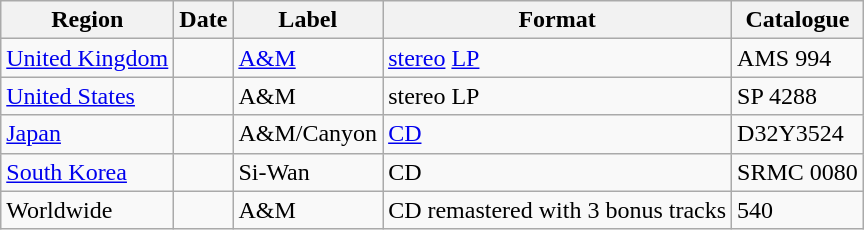<table class="wikitable">
<tr>
<th>Region</th>
<th>Date</th>
<th>Label</th>
<th>Format</th>
<th>Catalogue</th>
</tr>
<tr>
<td><a href='#'>United Kingdom</a></td>
<td></td>
<td><a href='#'>A&M</a></td>
<td><a href='#'>stereo</a> <a href='#'>LP</a></td>
<td>AMS 994</td>
</tr>
<tr>
<td><a href='#'>United States</a></td>
<td></td>
<td>A&M</td>
<td>stereo LP</td>
<td>SP 4288</td>
</tr>
<tr>
<td><a href='#'>Japan</a></td>
<td></td>
<td>A&M/Canyon</td>
<td><a href='#'>CD</a></td>
<td>D32Y3524</td>
</tr>
<tr>
<td><a href='#'>South Korea</a></td>
<td></td>
<td>Si-Wan</td>
<td>CD</td>
<td>SRMC 0080</td>
</tr>
<tr>
<td>Worldwide</td>
<td></td>
<td>A&M</td>
<td>CD remastered with 3 bonus tracks</td>
<td>540 </td>
</tr>
</table>
